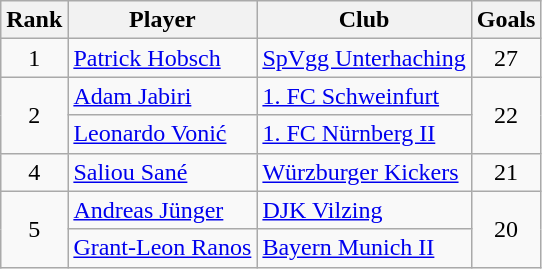<table class="wikitable" style="text-align:center">
<tr>
<th>Rank</th>
<th>Player</th>
<th>Club</th>
<th>Goals</th>
</tr>
<tr>
<td>1</td>
<td align="left"> <a href='#'>Patrick Hobsch</a></td>
<td align="left"><a href='#'>SpVgg Unterhaching</a></td>
<td>27</td>
</tr>
<tr>
<td rowspan=2>2</td>
<td align="left"> <a href='#'>Adam Jabiri</a></td>
<td align="left"><a href='#'>1. FC Schweinfurt</a></td>
<td rowspan=2>22</td>
</tr>
<tr>
<td align="left"> <a href='#'>Leonardo Vonić</a></td>
<td align="left"><a href='#'>1. FC Nürnberg II</a></td>
</tr>
<tr>
<td>4</td>
<td align="left"> <a href='#'>Saliou Sané</a></td>
<td align="left"><a href='#'>Würzburger Kickers</a></td>
<td>21</td>
</tr>
<tr>
<td rowspan=2>5</td>
<td align="left"> <a href='#'>Andreas Jünger</a></td>
<td align="left"><a href='#'>DJK Vilzing</a></td>
<td rowspan=2>20</td>
</tr>
<tr>
<td align="left"> <a href='#'>Grant-Leon Ranos</a></td>
<td align="left"><a href='#'>Bayern Munich II</a></td>
</tr>
</table>
